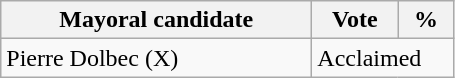<table class="wikitable">
<tr>
<th bgcolor="#DDDDFF" width="200px">Mayoral candidate</th>
<th bgcolor="#DDDDFF" width="50px">Vote</th>
<th bgcolor="#DDDDFF" width="30px">%</th>
</tr>
<tr>
<td>Pierre Dolbec (X)</td>
<td colspan="2">Acclaimed</td>
</tr>
</table>
